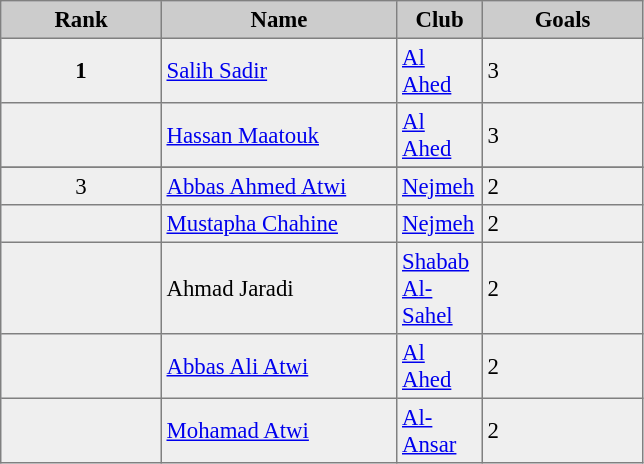<table bgcolor="#f7f8ff" cellpadding="3" cellspacing="0" border="1" style="font-size: 95%; border: gray solid 1px; border-collapse: collapse;">
<tr bgcolor="#CCCCCC">
<th width="100px">Rank</th>
<th width="150px">Name</th>
<th width="50px">Club</th>
<th width="100px">Goals</th>
</tr>
<tr bgcolor="#EFEFEF" align="center">
<td><strong>1</strong></td>
<td align="left"> <a href='#'>Salih Sadir</a></td>
<td align="left"><a href='#'>Al Ahed</a></td>
<td align="left">3</td>
</tr>
<tr bgcolor="#EFEFEF" align="center">
<td align="center"></td>
<td align="left"> <a href='#'>Hassan Maatouk</a></td>
<td align="left"><a href='#'>Al Ahed</a></td>
<td align="left">3</td>
</tr>
<tr align="center">
</tr>
<tr bgcolor="#EFEFEF" align="center">
<td align="center">3</td>
<td align="left"> <a href='#'>Abbas Ahmed Atwi</a></td>
<td align="left"><a href='#'>Nejmeh</a></td>
<td align="left">2</td>
</tr>
<tr bgcolor="#EFEFEF" align="center">
<td align="center"></td>
<td align="left"> <a href='#'>Mustapha Chahine</a></td>
<td align="left"><a href='#'>Nejmeh</a></td>
<td align="left">2</td>
</tr>
<tr bgcolor="#EFEFEF" align="center">
<td align="center"></td>
<td align="left"> Ahmad Jaradi</td>
<td align="left"><a href='#'>Shabab Al-Sahel</a></td>
<td align="left">2</td>
</tr>
<tr bgcolor="#EFEFEF" align="center">
<td align="center"></td>
<td align="left"> <a href='#'>Abbas Ali Atwi</a></td>
<td align="left"><a href='#'>Al Ahed</a></td>
<td align="left">2</td>
</tr>
<tr bgcolor="#EFEFEF" align="center">
<td align="center"></td>
<td align="left"> <a href='#'>Mohamad Atwi</a></td>
<td align="left"><a href='#'>Al-Ansar</a></td>
<td align="left">2</td>
</tr>
</table>
